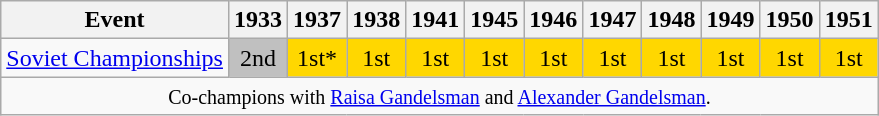<table class="wikitable" style="text-align:center">
<tr>
<th>Event</th>
<th>1933</th>
<th>1937</th>
<th>1938</th>
<th>1941</th>
<th>1945</th>
<th>1946</th>
<th>1947</th>
<th>1948</th>
<th>1949</th>
<th>1950</th>
<th>1951</th>
</tr>
<tr>
<td align=left><a href='#'>Soviet Championships</a></td>
<td bgcolor=silver>2nd</td>
<td bgcolor=gold>1st*</td>
<td bgcolor=gold>1st</td>
<td bgcolor=gold>1st</td>
<td bgcolor=gold>1st</td>
<td bgcolor=gold>1st</td>
<td bgcolor=gold>1st</td>
<td bgcolor=gold>1st</td>
<td bgcolor=gold>1st</td>
<td bgcolor=gold>1st</td>
<td bgcolor=gold>1st</td>
</tr>
<tr>
<td colspan=12 align=center><small> Co-champions with <a href='#'>Raisa Gandelsman</a> and <a href='#'>Alexander Gandelsman</a>. </small></td>
</tr>
</table>
